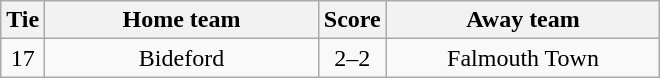<table class="wikitable" style="text-align:center;">
<tr>
<th width=20>Tie</th>
<th width=175>Home team</th>
<th width=20>Score</th>
<th width=175>Away team</th>
</tr>
<tr>
<td>17</td>
<td>Bideford</td>
<td>2–2</td>
<td>Falmouth Town</td>
</tr>
</table>
